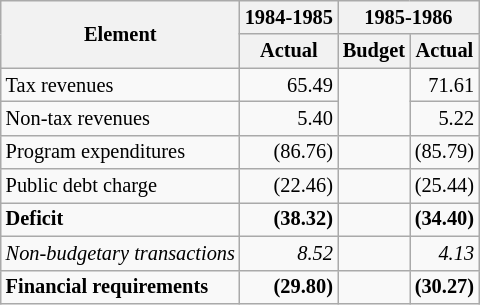<table class="wikitable" style="text-align:right; font-size:85%">
<tr>
<th rowspan=2>Element</th>
<th>1984-1985</th>
<th colspan="2">1985-1986</th>
</tr>
<tr>
<th>Actual</th>
<th>Budget</th>
<th>Actual</th>
</tr>
<tr>
<td style="text-align:left">Tax revenues</td>
<td>65.49</td>
<td rowspan=2></td>
<td>71.61</td>
</tr>
<tr>
<td style="text-align:left">Non-tax revenues</td>
<td>5.40</td>
<td>5.22</td>
</tr>
<tr>
<td style="text-align:left">Program expenditures</td>
<td>(86.76)</td>
<td></td>
<td>(85.79)</td>
</tr>
<tr>
<td style="text-align:left">Public debt charge</td>
<td>(22.46)</td>
<td></td>
<td>(25.44)</td>
</tr>
<tr>
<td style="text-align:left"><strong>Deficit</strong></td>
<td><strong>(38.32)</strong></td>
<td></td>
<td><strong>(34.40)</strong></td>
</tr>
<tr>
<td style="text-align:left"><em>Non-budgetary transactions</em></td>
<td><em>8.52</em></td>
<td></td>
<td><em>4.13</em></td>
</tr>
<tr>
<td style="text-align:left"><strong>Financial requirements</strong></td>
<td><strong>(29.80)</strong></td>
<td></td>
<td><strong>(30.27)</strong></td>
</tr>
</table>
